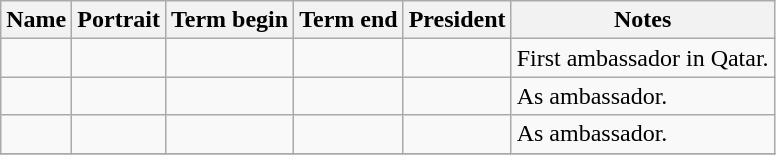<table class="wikitable sortable"  text-align:center;">
<tr>
<th>Name</th>
<th class="unsortable">Portrait</th>
<th>Term begin</th>
<th>Term end</th>
<th>President</th>
<th class="unsortable">Notes</th>
</tr>
<tr>
<td></td>
<td></td>
<td></td>
<td></td>
<td></td>
<td>First ambassador in Qatar.</td>
</tr>
<tr>
<td></td>
<td></td>
<td></td>
<td></td>
<td></td>
<td>As ambassador.</td>
</tr>
<tr>
<td></td>
<td></td>
<td></td>
<td></td>
<td></td>
<td>As ambassador.</td>
</tr>
<tr>
</tr>
</table>
